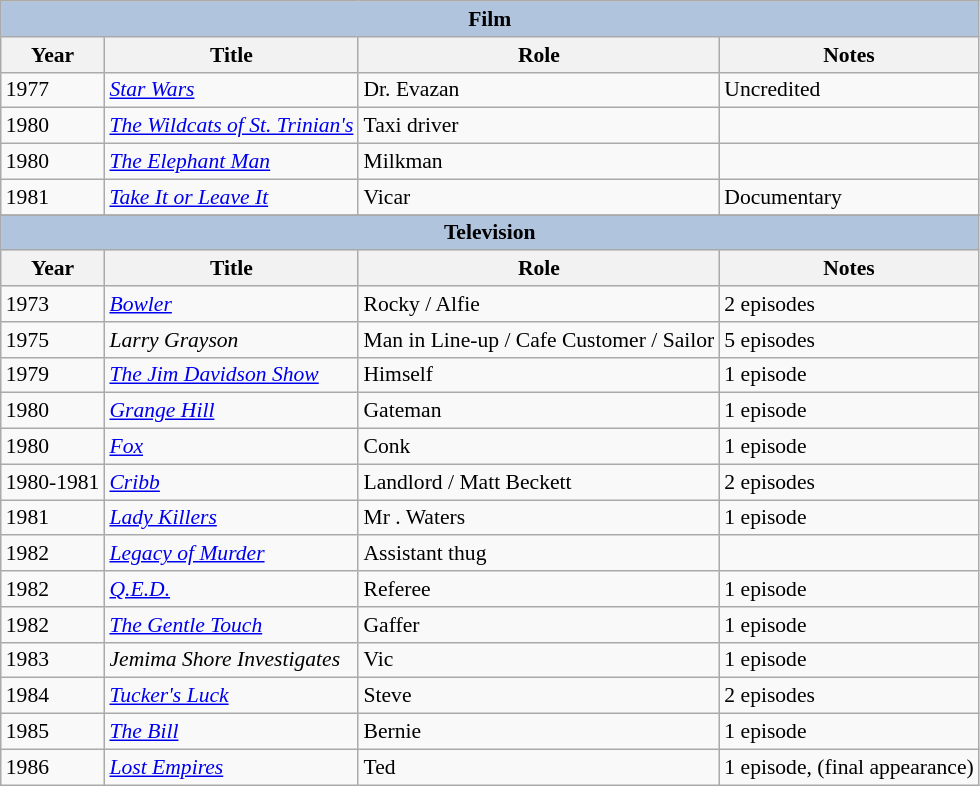<table class="wikitable" style="font-size: 90%;">
<tr>
<th colspan="4" style="background: LightSteelBlue;">Film</th>
</tr>
<tr>
<th>Year</th>
<th>Title</th>
<th>Role</th>
<th>Notes</th>
</tr>
<tr>
<td>1977</td>
<td><em><a href='#'>Star Wars</a></em></td>
<td>Dr. Evazan</td>
<td>Uncredited</td>
</tr>
<tr>
<td>1980</td>
<td><em><a href='#'>The Wildcats of St. Trinian's</a></em></td>
<td>Taxi driver</td>
<td></td>
</tr>
<tr>
<td>1980</td>
<td><em><a href='#'>The Elephant Man</a></em></td>
<td>Milkman</td>
<td></td>
</tr>
<tr>
<td>1981</td>
<td><em><a href='#'>Take It or Leave It</a></em></td>
<td>Vicar</td>
<td>Documentary</td>
</tr>
<tr>
</tr>
<tr>
<th colspan="4" style="background: LightSteelBlue;">Television</th>
</tr>
<tr>
<th>Year</th>
<th>Title</th>
<th>Role</th>
<th>Notes</th>
</tr>
<tr>
<td>1973</td>
<td><em><a href='#'>Bowler</a></em></td>
<td>Rocky / Alfie</td>
<td>2 episodes</td>
</tr>
<tr>
<td>1975</td>
<td><em>Larry Grayson</em></td>
<td>Man in Line-up / Cafe Customer / Sailor</td>
<td>5 episodes</td>
</tr>
<tr>
<td>1979</td>
<td><em><a href='#'>The Jim Davidson Show</a></em></td>
<td>Himself</td>
<td>1 episode</td>
</tr>
<tr>
<td>1980</td>
<td><em><a href='#'>Grange Hill</a></em></td>
<td>Gateman</td>
<td>1 episode</td>
</tr>
<tr>
<td>1980</td>
<td><em><a href='#'>Fox</a></em></td>
<td>Conk</td>
<td>1 episode</td>
</tr>
<tr>
<td>1980-1981</td>
<td><em><a href='#'>Cribb</a></em></td>
<td>Landlord / Matt Beckett</td>
<td>2 episodes</td>
</tr>
<tr>
<td>1981</td>
<td><em><a href='#'>Lady Killers</a></em></td>
<td>Mr . Waters</td>
<td>1 episode</td>
</tr>
<tr>
<td>1982</td>
<td><em><a href='#'>Legacy of Murder</a></em></td>
<td>Assistant thug</td>
<td></td>
</tr>
<tr>
<td>1982</td>
<td><em><a href='#'>Q.E.D.</a></em></td>
<td>Referee</td>
<td>1 episode</td>
</tr>
<tr>
<td>1982</td>
<td><em><a href='#'>The Gentle Touch</a></em></td>
<td>Gaffer</td>
<td>1 episode</td>
</tr>
<tr>
<td>1983</td>
<td><em>Jemima Shore Investigates</em></td>
<td>Vic</td>
<td>1 episode</td>
</tr>
<tr>
<td>1984</td>
<td><em><a href='#'>Tucker's Luck</a></em></td>
<td>Steve</td>
<td>2 episodes</td>
</tr>
<tr>
<td>1985</td>
<td><em><a href='#'>The Bill</a></em></td>
<td>Bernie</td>
<td>1 episode</td>
</tr>
<tr>
<td>1986</td>
<td><em><a href='#'>Lost Empires</a></em></td>
<td>Ted</td>
<td>1 episode, (final appearance)</td>
</tr>
</table>
